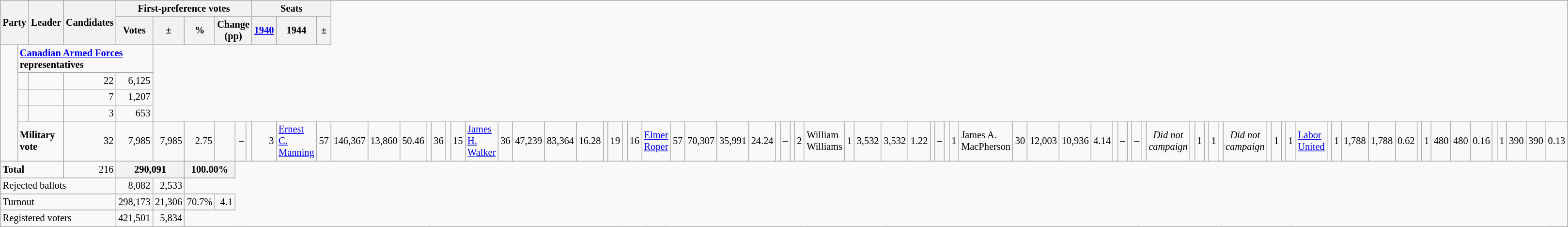<table class="wikitable" style="text-align:right; font-size:85%">
<tr>
<th rowspan="2" colspan="2" style="width:15%">Party</th>
<th rowspan="2">Leader</th>
<th rowspan="2">Candidates</th>
<th colspan="6">First-preference votes</th>
<th colspan="3">Seats</th>
</tr>
<tr>
<th>Votes</th>
<th>±</th>
<th>% </th>
<th colspan="3">Change (pp)</th>
<th><a href='#'>1940</a></th>
<th>1944</th>
<th>±</th>
</tr>
<tr>
<td rowspan="5" > </td>
<td style="text-align:left;" colspan="4"><strong><a href='#'>Canadian Armed Forces</a> representatives</strong></td>
</tr>
<tr>
<td style="text-align:left;"></td>
<td></td>
<td>22</td>
<td>6,125</td>
</tr>
<tr>
<td style="text-align:left;"></td>
<td></td>
<td>7</td>
<td>1,207</td>
</tr>
<tr>
<td style="text-align:left;"></td>
<td></td>
<td>3</td>
<td>653</td>
</tr>
<tr>
<td colspan="2" style="text-align:left;"><strong>Military vote</strong></td>
<td>32</td>
<td>7,985</td>
<td>7,985</td>
<td>2.75</td>
<td></td>
<td>–</td>
<td></td>
<td>3<br></td>
<td style="text-align:left;"><a href='#'>Ernest C. Manning</a></td>
<td>57</td>
<td>146,367</td>
<td>13,860</td>
<td>50.46</td>
<td></td>
<td>36</td>
<td></td>
<td>15<br></td>
<td style="text-align:left;"><a href='#'>James H. Walker</a></td>
<td>36</td>
<td>47,239</td>
<td>83,364</td>
<td>16.28</td>
<td></td>
<td>19</td>
<td></td>
<td>16<br></td>
<td style="text-align:left;"><a href='#'>Elmer Roper</a></td>
<td>57</td>
<td>70,307</td>
<td>35,991</td>
<td>24.24</td>
<td></td>
<td>–</td>
<td></td>
<td>2<br></td>
<td style="text-align:left;">William Williams</td>
<td>1</td>
<td>3,532</td>
<td>3,532</td>
<td>1.22</td>
<td></td>
<td>–</td>
<td></td>
<td>1<br></td>
<td style="text-align:left;">James A. MacPherson</td>
<td>30</td>
<td>12,003</td>
<td>10,936</td>
<td>4.14</td>
<td></td>
<td>–</td>
<td></td>
<td>–<br></td>
<td style="text-align:left;"></td>
<td colspan="4" style="text-align:center;"><em>Did not campaign</em></td>
<td></td>
<td>1</td>
<td></td>
<td>1<br></td>
<td style="text-align:left;"></td>
<td colspan="4" style="text-align:center;"><em>Did not campaign</em></td>
<td></td>
<td>1</td>
<td></td>
<td>1<br></td>
<td style="text-align:left;"><a href='#'>Labor United</a></td>
<td></td>
<td>1</td>
<td>1,788</td>
<td>1,788</td>
<td>0.62<br></td>
<td></td>
<td>1</td>
<td>480</td>
<td>480</td>
<td>0.16<br></td>
<td></td>
<td>1</td>
<td>390</td>
<td>390</td>
<td>0.13</td>
</tr>
<tr>
<td colspan="3" style="text-align: left;"><strong>Total</strong></td>
<td>216</td>
<th colspan="2">290,091</th>
<th colspan="2">100.00%</th>
</tr>
<tr>
<td colspan="4" style="text-align:left;">Rejected ballots</td>
<td>8,082</td>
<td>2,533</td>
</tr>
<tr>
<td colspan="4" style="text-align:left;">Turnout</td>
<td>298,173</td>
<td>21,306</td>
<td>70.7%</td>
<td>4.1</td>
</tr>
<tr>
<td colspan="4" style="text-align:left;">Registered voters</td>
<td>421,501</td>
<td>5,834</td>
</tr>
</table>
